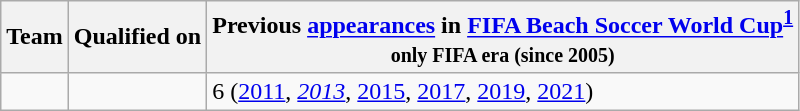<table class="wikitable sortable">
<tr>
<th>Team</th>
<th>Qualified on</th>
<th data-sort-type="number">Previous <a href='#'>appearances</a> in <a href='#'>FIFA Beach Soccer World Cup</a><sup><strong><a href='#'>1</a></strong></sup><br><small>only FIFA era (since 2005)</small></th>
</tr>
<tr>
<td></td>
<td></td>
<td>6 (<a href='#'>2011</a>, <em><a href='#'>2013</a></em>, <a href='#'>2015</a>, <a href='#'>2017</a>, <a href='#'>2019</a>, <a href='#'>2021</a>)</td>
</tr>
</table>
